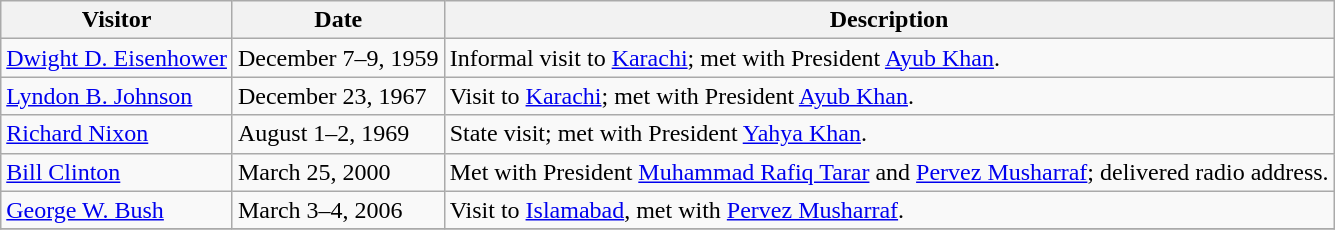<table class="wikitable">
<tr>
<th>Visitor</th>
<th>Date</th>
<th>Description</th>
</tr>
<tr>
<td><a href='#'>Dwight D. Eisenhower</a></td>
<td>December 7–9, 1959</td>
<td>Informal visit to <a href='#'>Karachi</a>; met with President <a href='#'>Ayub Khan</a>.</td>
</tr>
<tr>
<td><a href='#'>Lyndon B. Johnson</a></td>
<td>December 23, 1967</td>
<td>Visit to <a href='#'>Karachi</a>; met with President <a href='#'>Ayub Khan</a>.</td>
</tr>
<tr>
<td><a href='#'>Richard Nixon</a></td>
<td>August 1–2, 1969</td>
<td>State visit; met with President <a href='#'>Yahya Khan</a>.</td>
</tr>
<tr>
<td><a href='#'>Bill Clinton</a></td>
<td>March 25, 2000</td>
<td>Met with President <a href='#'>Muhammad Rafiq Tarar</a> and <a href='#'>Pervez Musharraf</a>; delivered radio address.</td>
</tr>
<tr>
<td><a href='#'>George W. Bush</a></td>
<td>March 3–4, 2006</td>
<td>Visit to <a href='#'>Islamabad</a>, met with <a href='#'>Pervez Musharraf</a>.</td>
</tr>
<tr>
</tr>
</table>
